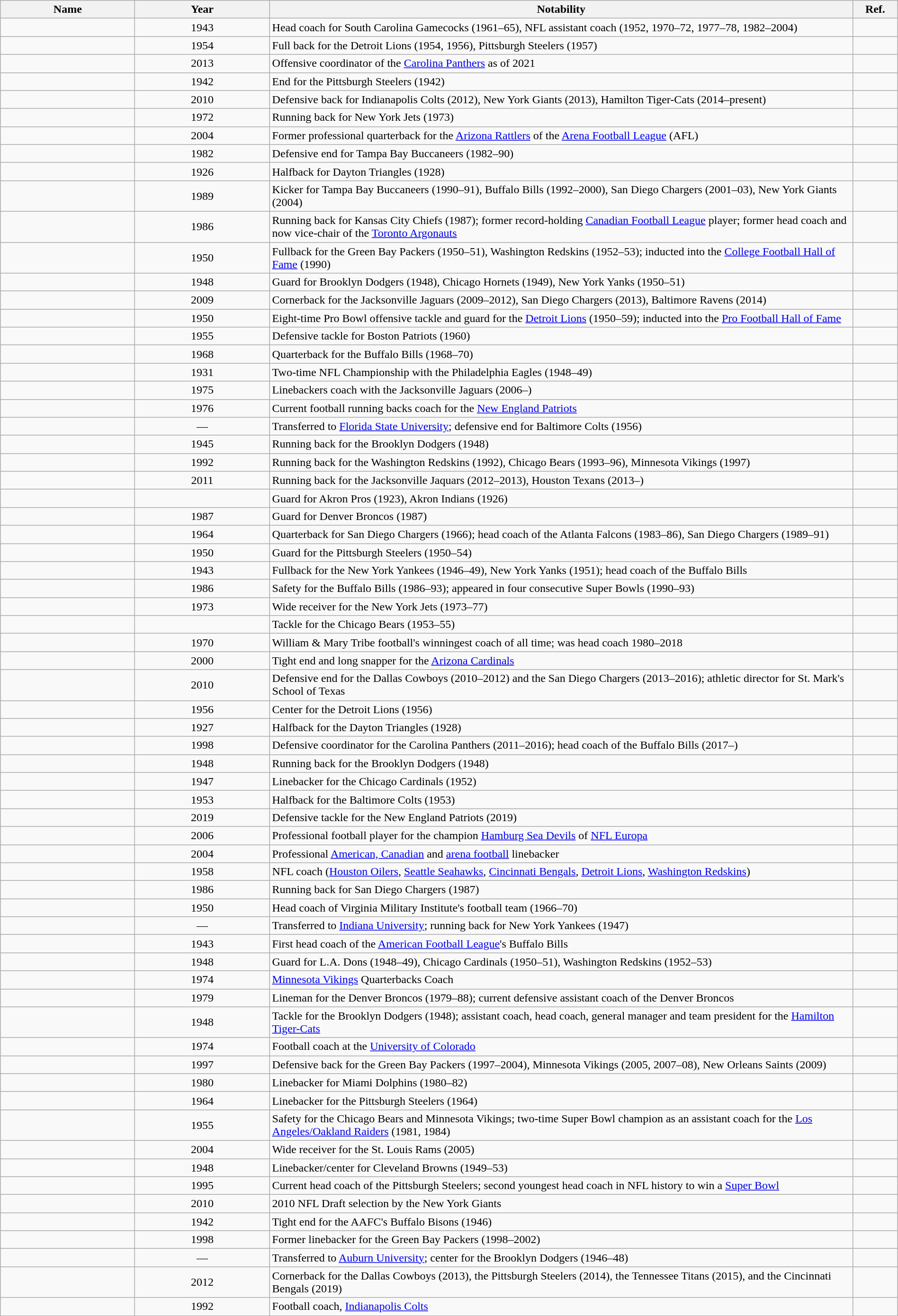<table class="wikitable sortable" style="width:100%">
<tr>
<th width="15%">Name</th>
<th width="15%">Year</th>
<th width="65%" class="unsortable">Notability</th>
<th width="5%" class="unsortable">Ref.</th>
</tr>
<tr>
<td></td>
<td align="center">1943</td>
<td>Head coach for South Carolina Gamecocks (1961–65), NFL assistant coach (1952, 1970–72, 1977–78, 1982–2004)</td>
<td align="center"></td>
</tr>
<tr>
<td></td>
<td align="center">1954</td>
<td>Full back for the Detroit Lions (1954, 1956), Pittsburgh Steelers (1957)</td>
<td align="center"></td>
</tr>
<tr>
<td></td>
<td align="center">2013</td>
<td>Offensive coordinator of the <a href='#'>Carolina Panthers</a> as of 2021</td>
<td align="center"></td>
</tr>
<tr>
<td></td>
<td align="center">1942</td>
<td>End for the Pittsburgh Steelers (1942)</td>
<td align="center"></td>
</tr>
<tr>
<td></td>
<td align="center">2010</td>
<td>Defensive back for Indianapolis Colts (2012), New York Giants (2013), Hamilton Tiger-Cats (2014–present)</td>
<td align="center"></td>
</tr>
<tr>
<td></td>
<td align="center">1972</td>
<td>Running back for New York Jets (1973)</td>
<td align="center"></td>
</tr>
<tr>
<td></td>
<td align="center">2004</td>
<td>Former professional quarterback for the <a href='#'>Arizona Rattlers</a> of the <a href='#'>Arena Football League</a> (AFL)</td>
<td align="center"></td>
</tr>
<tr>
<td></td>
<td align="center">1982</td>
<td>Defensive end for Tampa Bay Buccaneers (1982–90)</td>
<td align="center"></td>
</tr>
<tr>
<td></td>
<td align="center">1926</td>
<td>Halfback for Dayton Triangles (1928)</td>
<td align="center"></td>
</tr>
<tr>
<td></td>
<td align="center">1989</td>
<td>Kicker for Tampa Bay Buccaneers (1990–91), Buffalo Bills (1992–2000), San Diego Chargers (2001–03), New York Giants (2004)</td>
<td align="center"></td>
</tr>
<tr>
<td></td>
<td align="center">1986</td>
<td>Running back for Kansas City Chiefs (1987); former record-holding <a href='#'>Canadian Football League</a> player; former head coach and now vice-chair of the <a href='#'>Toronto Argonauts</a></td>
<td align="center"></td>
</tr>
<tr>
<td></td>
<td align="center">1950</td>
<td>Fullback for the Green Bay Packers (1950–51), Washington Redskins (1952–53); inducted into the <a href='#'>College Football Hall of Fame</a> (1990)</td>
<td align="center"></td>
</tr>
<tr>
<td></td>
<td align="center">1948</td>
<td>Guard for Brooklyn Dodgers (1948), Chicago Hornets (1949), New York Yanks (1950–51)</td>
<td align="center"></td>
</tr>
<tr>
<td></td>
<td align="center">2009</td>
<td>Cornerback for the Jacksonville Jaguars (2009–2012), San Diego Chargers (2013), Baltimore Ravens (2014)</td>
<td align="center"></td>
</tr>
<tr>
<td></td>
<td align="center">1950</td>
<td>Eight-time Pro Bowl offensive tackle and guard for the <a href='#'>Detroit Lions</a> (1950–59); inducted into the <a href='#'>Pro Football Hall of Fame</a></td>
<td align="center"></td>
</tr>
<tr>
<td></td>
<td align="center">1955</td>
<td>Defensive tackle for Boston Patriots (1960)</td>
<td align="center"></td>
</tr>
<tr>
<td></td>
<td align="center">1968</td>
<td>Quarterback for the Buffalo Bills (1968–70)</td>
<td align="center"></td>
</tr>
<tr>
<td></td>
<td align="center">1931</td>
<td>Two-time NFL Championship with the Philadelphia Eagles (1948–49)</td>
<td align="center"></td>
</tr>
<tr>
<td></td>
<td align="center">1975</td>
<td>Linebackers coach with the Jacksonville Jaguars (2006–)</td>
<td align="center"></td>
</tr>
<tr>
<td></td>
<td align="center">1976</td>
<td>Current football running backs coach for the <a href='#'>New England Patriots</a></td>
<td align="center"></td>
</tr>
<tr>
<td></td>
<td align="center">—</td>
<td>Transferred to <a href='#'>Florida State University</a>; defensive end for Baltimore Colts (1956)</td>
<td align="center"></td>
</tr>
<tr>
<td></td>
<td align="center">1945</td>
<td>Running back for the Brooklyn Dodgers (1948)</td>
<td align="center"></td>
</tr>
<tr>
<td></td>
<td align="center">1992</td>
<td>Running back for the Washington Redskins (1992), Chicago Bears (1993–96), Minnesota Vikings (1997)</td>
<td align="center"></td>
</tr>
<tr>
<td></td>
<td align="center">2011</td>
<td>Running back for the Jacksonville Jaquars (2012–2013), Houston Texans (2013–)</td>
<td align="center"></td>
</tr>
<tr>
<td></td>
<td align="center"></td>
<td>Guard for Akron Pros (1923), Akron Indians (1926)</td>
<td align="center"></td>
</tr>
<tr>
<td></td>
<td align="center">1987</td>
<td>Guard for Denver Broncos (1987)</td>
<td align="center"></td>
</tr>
<tr>
<td></td>
<td align="center">1964</td>
<td>Quarterback for San Diego Chargers (1966); head coach of the Atlanta Falcons (1983–86), San Diego Chargers (1989–91)</td>
<td align="center"></td>
</tr>
<tr>
<td></td>
<td align="center">1950</td>
<td>Guard for the Pittsburgh Steelers (1950–54)</td>
<td align="center"></td>
</tr>
<tr>
<td></td>
<td align="center">1943</td>
<td>Fullback for the New York Yankees (1946–49), New York Yanks (1951); head coach of the Buffalo Bills</td>
<td align="center"></td>
</tr>
<tr>
<td></td>
<td align="center">1986</td>
<td>Safety for the Buffalo Bills (1986–93); appeared in four consecutive Super Bowls (1990–93)</td>
<td align="center"></td>
</tr>
<tr>
<td></td>
<td align="center">1973</td>
<td>Wide receiver for the New York Jets (1973–77)</td>
<td align="center"></td>
</tr>
<tr>
<td></td>
<td align="center"></td>
<td>Tackle for the Chicago Bears (1953–55)</td>
<td align="center"></td>
</tr>
<tr>
<td></td>
<td align="center">1970</td>
<td>William & Mary Tribe football's winningest coach of all time; was head coach 1980–2018</td>
<td align="center"></td>
</tr>
<tr>
<td></td>
<td align="center">2000</td>
<td>Tight end and long snapper for the <a href='#'>Arizona Cardinals</a></td>
<td align="center"></td>
</tr>
<tr>
<td></td>
<td align="center">2010</td>
<td>Defensive end for the Dallas Cowboys (2010–2012) and the San Diego Chargers (2013–2016); athletic director for St. Mark's School of Texas</td>
<td align="center"></td>
</tr>
<tr>
<td></td>
<td align="center">1956</td>
<td>Center for the Detroit Lions (1956)</td>
<td align="center"></td>
</tr>
<tr>
<td></td>
<td align="center">1927</td>
<td>Halfback for the Dayton Triangles (1928)</td>
<td align="center"></td>
</tr>
<tr>
<td></td>
<td align="center">1998</td>
<td>Defensive coordinator for the Carolina Panthers (2011–2016); head coach of the Buffalo Bills (2017–)</td>
<td align="center"></td>
</tr>
<tr>
<td></td>
<td align="center">1948</td>
<td>Running back for the Brooklyn Dodgers (1948)</td>
<td align="center"></td>
</tr>
<tr>
<td></td>
<td align="center">1947</td>
<td>Linebacker for the Chicago Cardinals (1952)</td>
<td align="center"></td>
</tr>
<tr>
<td></td>
<td align="center">1953</td>
<td>Halfback for the Baltimore Colts (1953)</td>
<td align="center"></td>
</tr>
<tr>
<td></td>
<td align="center">2019</td>
<td>Defensive tackle for the New England Patriots (2019)</td>
<td align="center"></td>
</tr>
<tr>
<td></td>
<td align="center">2006</td>
<td>Professional football player for the champion <a href='#'>Hamburg Sea Devils</a> of <a href='#'>NFL Europa</a></td>
<td align="center"></td>
</tr>
<tr>
<td></td>
<td align="center">2004</td>
<td>Professional <a href='#'>American, Canadian</a> and <a href='#'>arena football</a> linebacker</td>
<td align="center"></td>
</tr>
<tr>
<td></td>
<td align="center">1958<br></td>
<td>NFL coach (<a href='#'>Houston Oilers</a>, <a href='#'>Seattle Seahawks</a>, <a href='#'>Cincinnati Bengals</a>, <a href='#'>Detroit Lions</a>, <a href='#'>Washington Redskins</a>)</td>
<td align="center"></td>
</tr>
<tr>
<td></td>
<td align="center">1986</td>
<td>Running back for San Diego Chargers (1987)</td>
<td align="center"></td>
</tr>
<tr>
<td></td>
<td align="center">1950</td>
<td>Head coach of Virginia Military Institute's football team (1966–70)</td>
<td align="center"></td>
</tr>
<tr>
<td></td>
<td align="center">—</td>
<td>Transferred to <a href='#'>Indiana University</a>; running back for New York Yankees (1947)</td>
<td align="center"></td>
</tr>
<tr>
<td></td>
<td align="center">1943</td>
<td>First head coach of the <a href='#'>American Football League</a>'s Buffalo Bills</td>
<td align="center"></td>
</tr>
<tr>
<td></td>
<td align="center">1948</td>
<td>Guard for L.A. Dons (1948–49), Chicago Cardinals (1950–51), Washington Redskins (1952–53)</td>
<td align="center"></td>
</tr>
<tr>
<td></td>
<td align="center">1974</td>
<td><a href='#'>Minnesota Vikings</a> Quarterbacks Coach</td>
<td align="center"></td>
</tr>
<tr>
<td></td>
<td align="center">1979</td>
<td>Lineman for the Denver Broncos (1979–88); current defensive assistant coach of the Denver Broncos</td>
<td align="center"></td>
</tr>
<tr>
<td></td>
<td align="center">1948</td>
<td>Tackle for the Brooklyn Dodgers (1948); assistant coach, head coach, general manager and team president for the <a href='#'>Hamilton Tiger-Cats</a></td>
<td align="center"></td>
</tr>
<tr>
<td></td>
<td align="center">1974</td>
<td>Football coach at the <a href='#'>University of Colorado</a></td>
<td align="center"></td>
</tr>
<tr>
<td></td>
<td align="center">1997</td>
<td>Defensive back for the Green Bay Packers (1997–2004), Minnesota Vikings (2005, 2007–08), New Orleans Saints (2009)</td>
<td align="center"></td>
</tr>
<tr>
<td></td>
<td align="center">1980</td>
<td>Linebacker for Miami Dolphins (1980–82)</td>
<td align="center"></td>
</tr>
<tr>
<td></td>
<td align="center">1964</td>
<td>Linebacker for the Pittsburgh Steelers (1964)</td>
<td align="center"></td>
</tr>
<tr>
<td></td>
<td align="center">1955</td>
<td>Safety for the Chicago Bears and Minnesota Vikings; two-time Super Bowl champion as an assistant coach for the <a href='#'>Los Angeles/Oakland Raiders</a> (1981, 1984)</td>
<td align="center"></td>
</tr>
<tr>
<td></td>
<td align="center">2004</td>
<td>Wide receiver for the St. Louis Rams (2005)</td>
<td align="center"></td>
</tr>
<tr>
<td></td>
<td align="center">1948</td>
<td>Linebacker/center for Cleveland Browns (1949–53)</td>
<td align="center"></td>
</tr>
<tr>
<td></td>
<td align="center">1995</td>
<td>Current head coach of the Pittsburgh Steelers; second youngest head coach in NFL history to win a <a href='#'>Super Bowl</a></td>
<td align="center"></td>
</tr>
<tr>
<td></td>
<td align="center">2010</td>
<td>2010 NFL Draft selection by the New York Giants</td>
<td align="center"></td>
</tr>
<tr>
<td></td>
<td align="center">1942</td>
<td>Tight end for the AAFC's Buffalo Bisons (1946)</td>
<td align="center"></td>
</tr>
<tr>
<td></td>
<td align="center">1998</td>
<td>Former linebacker for the Green Bay Packers (1998–2002)</td>
<td align="center"></td>
</tr>
<tr>
<td></td>
<td align="center">—</td>
<td>Transferred to <a href='#'>Auburn University</a>; center for the Brooklyn Dodgers (1946–48)</td>
<td align="center"></td>
</tr>
<tr>
<td></td>
<td align="center">2012</td>
<td>Cornerback for the Dallas Cowboys (2013), the Pittsburgh Steelers (2014), the Tennessee Titans (2015), and the Cincinnati Bengals (2019)</td>
<td align="center"></td>
</tr>
<tr>
<td></td>
<td align="center">1992</td>
<td>Football coach, <a href='#'>Indianapolis Colts</a></td>
<td align="center"></td>
</tr>
<tr>
</tr>
</table>
